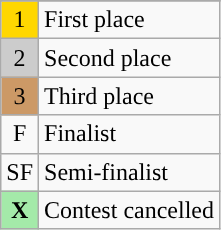<table class="wikitable">
<tr>
</tr>
<tr>
<td style="text-align:center; background-color:#FFD700;">1</td>
<td>First place</td>
</tr>
<tr>
<td style="text-align:center; background-color:#CCC;">2</td>
<td>Second place</td>
</tr>
<tr>
<td style="text-align:center; background-color:#C96;">3</td>
<td>Third place</td>
</tr>
<tr>
<td style="text-align:center;">F</td>
<td>Finalist</td>
</tr>
<tr>
<td style="text-align:center;">SF</td>
<td>Semi-finalist</td>
</tr>
<tr>
<td style="text-align:center; background-color:#A4EAA9;"><strong>X</strong></td>
<td>Contest cancelled</td>
</tr>
</table>
